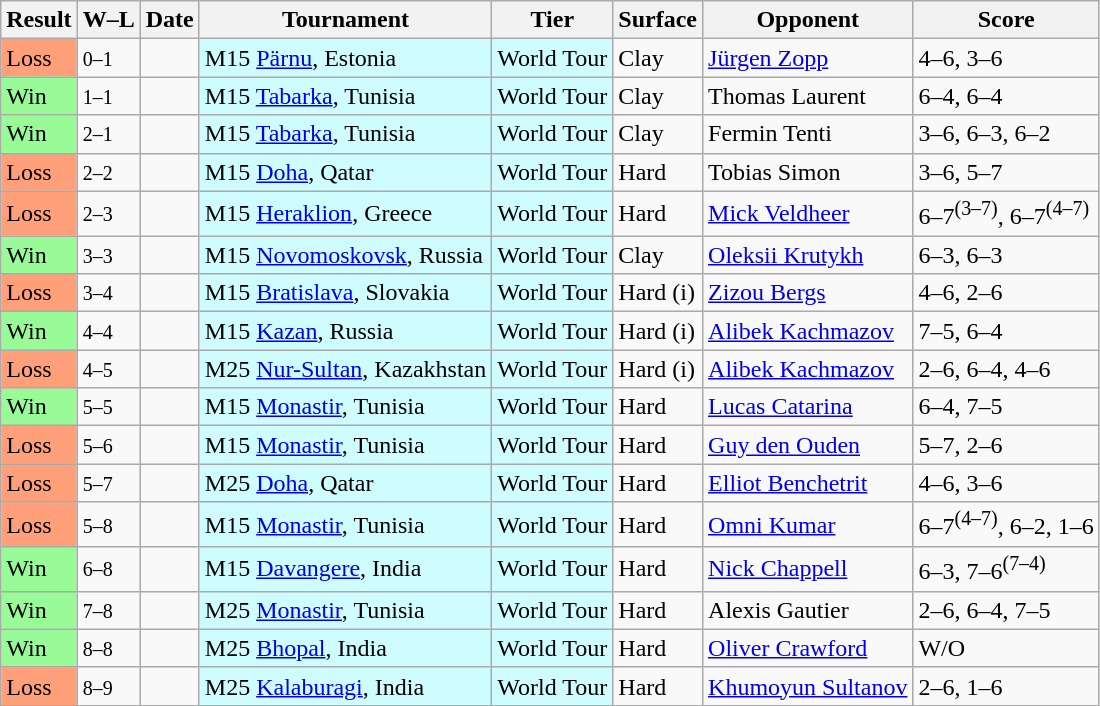<table class="sortable wikitable nowrap">
<tr>
<th>Result</th>
<th class="unsortable">W–L</th>
<th>Date</th>
<th>Tournament</th>
<th>Tier</th>
<th>Surface</th>
<th>Opponent</th>
<th class="unsortable">Score</th>
</tr>
<tr>
<td bgcolor=FFA07A>Loss</td>
<td><small>0–1</small></td>
<td></td>
<td style="background:#cffcff;">M15 <a href='#'>Pärnu</a>, Estonia</td>
<td style="background:#cffcff;">World Tour</td>
<td>Clay</td>
<td> <a href='#'>Jürgen Zopp</a></td>
<td>4–6, 3–6</td>
</tr>
<tr>
<td bgcolor=98FB98>Win</td>
<td><small>1–1</small></td>
<td></td>
<td style="background:#cffcff;">M15 <a href='#'>Tabarka</a>, Tunisia</td>
<td style="background:#cffcff;">World Tour</td>
<td>Clay</td>
<td> Thomas Laurent</td>
<td>6–4, 6–4</td>
</tr>
<tr>
<td bgcolor=98FB98>Win</td>
<td><small>2–1</small></td>
<td></td>
<td style="background:#cffcff;">M15 <a href='#'>Tabarka</a>, Tunisia</td>
<td style="background:#cffcff;">World Tour</td>
<td>Clay</td>
<td> Fermin Tenti</td>
<td>3–6, 6–3, 6–2</td>
</tr>
<tr>
<td bgcolor=FFA07A>Loss</td>
<td><small>2–2</small></td>
<td></td>
<td style="background:#cffcff;">M15 <a href='#'>Doha</a>, Qatar</td>
<td style="background:#cffcff;">World Tour</td>
<td>Hard</td>
<td> Tobias Simon</td>
<td>3–6, 5–7</td>
</tr>
<tr>
<td bgcolor=FFA07A>Loss</td>
<td><small>2–3</small></td>
<td></td>
<td style="background:#cffcff;">M15 <a href='#'>Heraklion</a>, Greece</td>
<td style="background:#cffcff;">World Tour</td>
<td>Hard</td>
<td> <a href='#'>Mick Veldheer</a></td>
<td>6–7<sup>(3–7)</sup>, 6–7<sup>(4–7)</sup></td>
</tr>
<tr>
<td bgcolor=98FB98>Win</td>
<td><small>3–3</small></td>
<td></td>
<td style="background:#cffcff;">M15 <a href='#'>Novomoskovsk</a>, Russia</td>
<td style="background:#cffcff;">World Tour</td>
<td>Clay</td>
<td> <a href='#'>Oleksii Krutykh</a></td>
<td>6–3, 6–3</td>
</tr>
<tr>
<td bgcolor=FFA07A>Loss</td>
<td><small>3–4</small></td>
<td></td>
<td style="background:#cffcff;">M15 <a href='#'>Bratislava</a>, Slovakia</td>
<td style="background:#cffcff;">World Tour</td>
<td>Hard (i)</td>
<td> <a href='#'>Zizou Bergs</a></td>
<td>4–6, 2–6</td>
</tr>
<tr>
<td bgcolor=98FB98>Win</td>
<td><small>4–4</small></td>
<td></td>
<td style="background:#cffcff;">M15 <a href='#'>Kazan</a>, Russia</td>
<td style="background:#cffcff;">World Tour</td>
<td>Hard (i)</td>
<td> <a href='#'>Alibek Kachmazov</a></td>
<td>7–5, 6–4</td>
</tr>
<tr>
<td bgcolor=FFA07A>Loss</td>
<td><small>4–5</small></td>
<td></td>
<td style="background:#cffcff;">M25 <a href='#'>Nur-Sultan</a>, Kazakhstan</td>
<td style="background:#cffcff;">World Tour</td>
<td>Hard (i)</td>
<td> <a href='#'>Alibek Kachmazov</a></td>
<td>2–6, 6–4, 4–6</td>
</tr>
<tr>
<td bgcolor=98FB98>Win</td>
<td><small>5–5</small></td>
<td></td>
<td style="background:#cffcff;">M15 <a href='#'>Monastir</a>, Tunisia</td>
<td style="background:#cffcff;">World Tour</td>
<td>Hard</td>
<td> <a href='#'>Lucas Catarina</a></td>
<td>6–4, 7–5</td>
</tr>
<tr>
<td bgcolor=FFA07A>Loss</td>
<td><small>5–6</small></td>
<td></td>
<td style="background:#cffcff;">M15 <a href='#'>Monastir</a>, Tunisia</td>
<td style="background:#cffcff;">World Tour</td>
<td>Hard</td>
<td> <a href='#'>Guy den Ouden</a></td>
<td>5–7, 2–6</td>
</tr>
<tr>
<td bgcolor=FFA07A>Loss</td>
<td><small>5–7</small></td>
<td></td>
<td style="background:#cffcff;">M25 <a href='#'>Doha</a>, Qatar</td>
<td style="background:#cffcff;">World Tour</td>
<td>Hard</td>
<td> <a href='#'>Elliot Benchetrit</a></td>
<td>4–6, 3–6</td>
</tr>
<tr>
<td bgcolor=FFA07A>Loss</td>
<td><small>5–8</small></td>
<td></td>
<td style="background:#cffcff;">M15 <a href='#'>Monastir</a>, Tunisia</td>
<td style="background:#cffcff;">World Tour</td>
<td>Hard</td>
<td> <a href='#'>Omni Kumar</a></td>
<td>6–7<sup>(4–7)</sup>, 6–2, 1–6</td>
</tr>
<tr>
<td bgcolor=98FB98>Win</td>
<td><small>6–8</small></td>
<td></td>
<td style="background:#cffcff;">M15 <a href='#'>Davangere</a>, India</td>
<td style="background:#cffcff;">World Tour</td>
<td>Hard</td>
<td> <a href='#'>Nick Chappell</a></td>
<td>6–3, 7–6<sup>(7–4)</sup></td>
</tr>
<tr>
<td bgcolor=98FB98>Win</td>
<td><small>7–8</small></td>
<td></td>
<td style="background:#cffcff;">M25 <a href='#'>Monastir</a>, Tunisia</td>
<td style="background:#cffcff;">World Tour</td>
<td>Hard</td>
<td> Alexis Gautier</td>
<td>2–6, 6–4, 7–5</td>
</tr>
<tr>
<td bgcolor=98FB98>Win</td>
<td><small>8–8</small></td>
<td></td>
<td style="background:#cffcff;">M25 <a href='#'>Bhopal</a>, India</td>
<td style="background:#cffcff;">World Tour</td>
<td>Hard</td>
<td> <a href='#'>Oliver Crawford</a></td>
<td>W/O</td>
</tr>
<tr>
<td bgcolor= FFA07A>Loss</td>
<td><small>8–9</small></td>
<td></td>
<td style="background:#cffcff;">M25 <a href='#'>Kalaburagi</a>, India</td>
<td style="background:#cffcff;">World Tour</td>
<td>Hard</td>
<td> <a href='#'>Khumoyun Sultanov</a></td>
<td>2–6, 1–6</td>
</tr>
</table>
